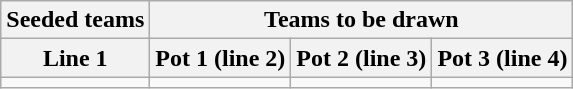<table class="wikitable">
<tr>
<th>Seeded teams</th>
<th colspan=3>Teams to be drawn</th>
</tr>
<tr>
<th>Line 1</th>
<th>Pot 1 (line 2)</th>
<th>Pot 2 (line 3)</th>
<th>Pot 3 (line 4)</th>
</tr>
<tr>
<td></td>
<td></td>
<td></td>
<td></td>
</tr>
</table>
